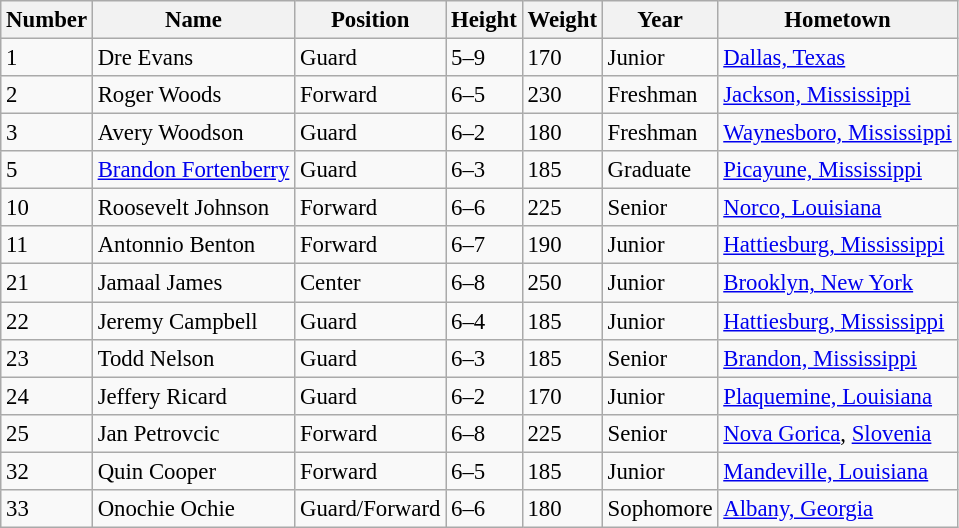<table class="wikitable" style="font-size: 95%;">
<tr>
<th>Number</th>
<th>Name</th>
<th>Position</th>
<th>Height</th>
<th>Weight</th>
<th>Year</th>
<th>Hometown</th>
</tr>
<tr>
<td>1</td>
<td>Dre Evans</td>
<td>Guard</td>
<td>5–9</td>
<td>170</td>
<td>Junior</td>
<td><a href='#'>Dallas, Texas</a></td>
</tr>
<tr>
<td>2</td>
<td>Roger Woods</td>
<td>Forward</td>
<td>6–5</td>
<td>230</td>
<td>Freshman</td>
<td><a href='#'>Jackson, Mississippi</a></td>
</tr>
<tr>
<td>3</td>
<td>Avery Woodson</td>
<td>Guard</td>
<td>6–2</td>
<td>180</td>
<td>Freshman</td>
<td><a href='#'>Waynesboro, Mississippi</a></td>
</tr>
<tr>
<td>5</td>
<td><a href='#'>Brandon Fortenberry</a></td>
<td>Guard</td>
<td>6–3</td>
<td>185</td>
<td>Graduate</td>
<td><a href='#'>Picayune, Mississippi</a></td>
</tr>
<tr>
<td>10</td>
<td>Roosevelt Johnson</td>
<td>Forward</td>
<td>6–6</td>
<td>225</td>
<td>Senior</td>
<td><a href='#'>Norco, Louisiana</a></td>
</tr>
<tr>
<td>11</td>
<td>Antonnio Benton</td>
<td>Forward</td>
<td>6–7</td>
<td>190</td>
<td>Junior</td>
<td><a href='#'>Hattiesburg, Mississippi</a></td>
</tr>
<tr>
<td>21</td>
<td>Jamaal James</td>
<td>Center</td>
<td>6–8</td>
<td>250</td>
<td>Junior</td>
<td><a href='#'>Brooklyn, New York</a></td>
</tr>
<tr>
<td>22</td>
<td>Jeremy Campbell</td>
<td>Guard</td>
<td>6–4</td>
<td>185</td>
<td>Junior</td>
<td><a href='#'>Hattiesburg, Mississippi</a></td>
</tr>
<tr>
<td>23</td>
<td>Todd Nelson</td>
<td>Guard</td>
<td>6–3</td>
<td>185</td>
<td>Senior</td>
<td><a href='#'>Brandon, Mississippi</a></td>
</tr>
<tr>
<td>24</td>
<td>Jeffery Ricard</td>
<td>Guard</td>
<td>6–2</td>
<td>170</td>
<td>Junior</td>
<td><a href='#'>Plaquemine, Louisiana</a></td>
</tr>
<tr>
<td>25</td>
<td>Jan Petrovcic</td>
<td>Forward</td>
<td>6–8</td>
<td>225</td>
<td>Senior</td>
<td><a href='#'>Nova Gorica</a>, <a href='#'>Slovenia</a></td>
</tr>
<tr>
<td>32</td>
<td>Quin Cooper</td>
<td>Forward</td>
<td>6–5</td>
<td>185</td>
<td>Junior</td>
<td><a href='#'>Mandeville, Louisiana</a></td>
</tr>
<tr>
<td>33</td>
<td>Onochie Ochie</td>
<td>Guard/Forward</td>
<td>6–6</td>
<td>180</td>
<td>Sophomore</td>
<td><a href='#'>Albany, Georgia</a></td>
</tr>
</table>
